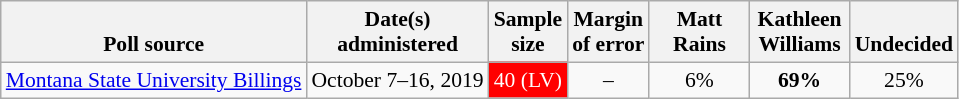<table class="wikitable" style="font-size:90%;text-align:center;">
<tr valign=bottom>
<th>Poll source</th>
<th>Date(s)<br>administered</th>
<th>Sample<br>size</th>
<th>Margin<br>of error</th>
<th style="width:60px;">Matt<br>Rains</th>
<th style="width:60px;">Kathleen<br>Williams</th>
<th>Undecided</th>
</tr>
<tr>
<td style="text-align:left;"><a href='#'>Montana State University Billings</a></td>
<td>October 7–16, 2019</td>
<td style="background: red; color: white;">40 (LV)</td>
<td>–</td>
<td>6%</td>
<td><strong>69%</strong></td>
<td>25%</td>
</tr>
</table>
